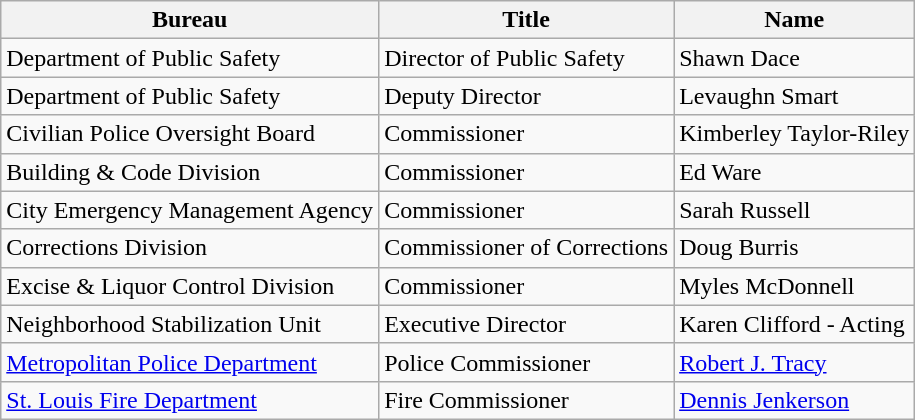<table class="wikitable sortable">
<tr>
<th>Bureau</th>
<th>Title</th>
<th>Name</th>
</tr>
<tr>
<td>Department of Public Safety</td>
<td>Director of Public Safety</td>
<td>Shawn Dace</td>
</tr>
<tr>
<td>Department of Public Safety</td>
<td>Deputy Director</td>
<td>Levaughn Smart</td>
</tr>
<tr>
<td>Civilian Police Oversight Board</td>
<td>Commissioner</td>
<td>Kimberley Taylor-Riley</td>
</tr>
<tr>
<td>Building & Code Division</td>
<td>Commissioner</td>
<td>Ed Ware</td>
</tr>
<tr>
<td>City Emergency Management Agency</td>
<td>Commissioner</td>
<td>Sarah Russell</td>
</tr>
<tr>
<td>Corrections Division</td>
<td>Commissioner of Corrections</td>
<td>Doug Burris</td>
</tr>
<tr>
<td>Excise & Liquor Control Division</td>
<td>Commissioner</td>
<td>Myles McDonnell</td>
</tr>
<tr>
<td>Neighborhood Stabilization Unit</td>
<td>Executive Director</td>
<td>Karen Clifford - Acting</td>
</tr>
<tr>
<td><a href='#'>Metropolitan Police Department</a></td>
<td>Police Commissioner</td>
<td><a href='#'>Robert J. Tracy</a></td>
</tr>
<tr>
<td><a href='#'>St. Louis Fire Department</a></td>
<td>Fire Commissioner</td>
<td><a href='#'>Dennis Jenkerson</a></td>
</tr>
</table>
